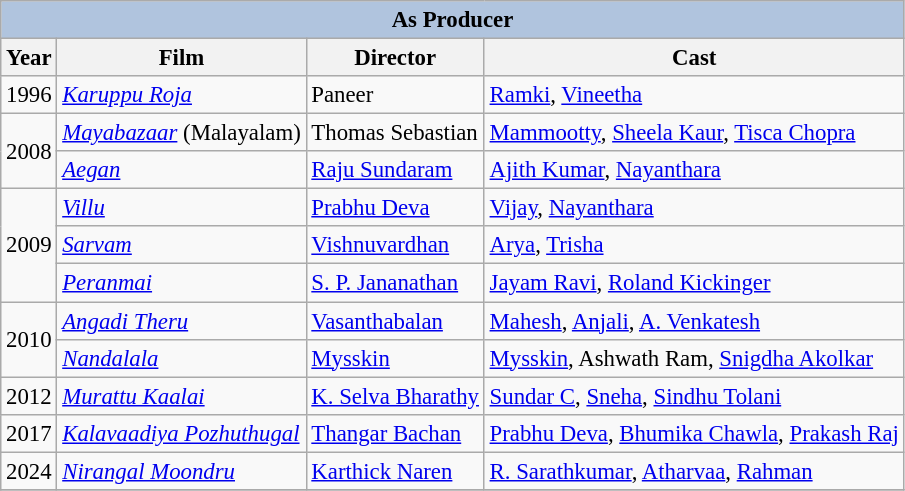<table class="wikitable" style="font-size: 95%;">
<tr>
<th colspan="4" style="background: LightSteelBlue;">As Producer</th>
</tr>
<tr>
<th>Year</th>
<th>Film</th>
<th>Director</th>
<th>Cast</th>
</tr>
<tr>
<td>1996</td>
<td><em><a href='#'>Karuppu Roja</a></em></td>
<td>Paneer</td>
<td><a href='#'>Ramki</a>, <a href='#'>Vineetha</a></td>
</tr>
<tr>
<td rowspan="2">2008</td>
<td><em><a href='#'>Mayabazaar</a></em> (Malayalam)</td>
<td>Thomas Sebastian</td>
<td><a href='#'>Mammootty</a>, <a href='#'>Sheela Kaur</a>, <a href='#'>Tisca Chopra</a></td>
</tr>
<tr>
<td><em><a href='#'>Aegan</a></em></td>
<td><a href='#'>Raju Sundaram</a></td>
<td><a href='#'>Ajith Kumar</a>, <a href='#'>Nayanthara</a></td>
</tr>
<tr>
<td rowspan="3">2009</td>
<td><em><a href='#'>Villu</a></em></td>
<td><a href='#'>Prabhu Deva</a></td>
<td><a href='#'>Vijay</a>, <a href='#'>Nayanthara</a></td>
</tr>
<tr>
<td><em><a href='#'>Sarvam</a></em></td>
<td><a href='#'>Vishnuvardhan</a></td>
<td><a href='#'>Arya</a>, <a href='#'>Trisha</a></td>
</tr>
<tr>
<td><em><a href='#'>Peranmai</a></em></td>
<td><a href='#'>S. P. Jananathan</a></td>
<td><a href='#'>Jayam Ravi</a>, <a href='#'>Roland Kickinger</a></td>
</tr>
<tr>
<td rowspan="2">2010</td>
<td><em><a href='#'>Angadi Theru</a></em></td>
<td><a href='#'>Vasanthabalan</a></td>
<td><a href='#'>Mahesh</a>, <a href='#'>Anjali</a>, <a href='#'>A. Venkatesh</a></td>
</tr>
<tr>
<td><em><a href='#'>Nandalala</a></em></td>
<td><a href='#'>Mysskin</a></td>
<td><a href='#'>Mysskin</a>, Ashwath Ram, <a href='#'>Snigdha Akolkar</a></td>
</tr>
<tr>
<td>2012</td>
<td><em><a href='#'>Murattu Kaalai</a></em></td>
<td><a href='#'>K. Selva Bharathy</a></td>
<td><a href='#'>Sundar C</a>, <a href='#'>Sneha</a>, <a href='#'>Sindhu Tolani</a></td>
</tr>
<tr>
<td>2017</td>
<td><em><a href='#'>Kalavaadiya Pozhuthugal</a></em></td>
<td><a href='#'>Thangar Bachan</a></td>
<td><a href='#'>Prabhu Deva</a>, <a href='#'>Bhumika Chawla</a>, <a href='#'>Prakash Raj</a></td>
</tr>
<tr>
<td>2024</td>
<td><em><a href='#'>Nirangal Moondru</a></em></td>
<td><a href='#'>Karthick Naren</a></td>
<td><a href='#'>R. Sarathkumar</a>, <a href='#'>Atharvaa</a>, <a href='#'>Rahman</a></td>
</tr>
<tr>
</tr>
</table>
